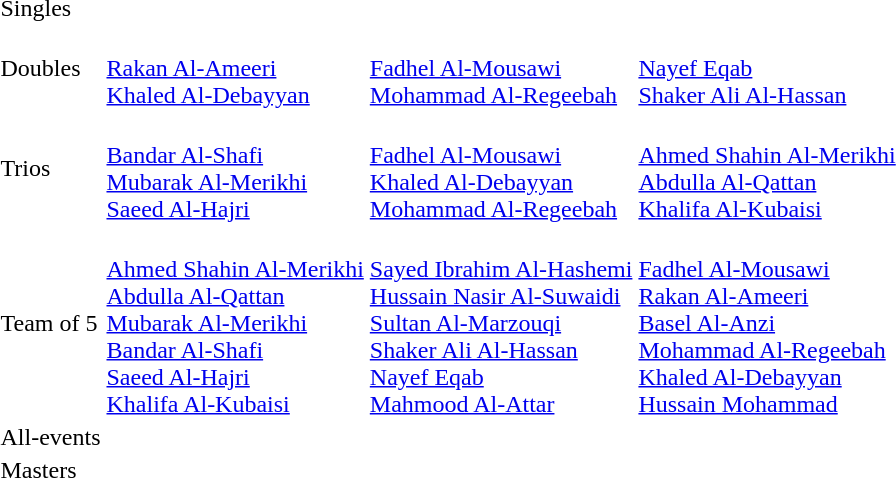<table>
<tr>
<td>Singles</td>
<td></td>
<td></td>
<td></td>
</tr>
<tr>
<td>Doubles</td>
<td><br><a href='#'>Rakan Al-Ameeri</a><br><a href='#'>Khaled Al-Debayyan</a></td>
<td><br><a href='#'>Fadhel Al-Mousawi</a><br><a href='#'>Mohammad Al-Regeebah</a></td>
<td><br><a href='#'>Nayef Eqab</a><br><a href='#'>Shaker Ali Al-Hassan</a></td>
</tr>
<tr>
<td>Trios</td>
<td><br><a href='#'>Bandar Al-Shafi</a><br><a href='#'>Mubarak Al-Merikhi</a><br><a href='#'>Saeed Al-Hajri</a></td>
<td><br><a href='#'>Fadhel Al-Mousawi</a><br><a href='#'>Khaled Al-Debayyan</a><br><a href='#'>Mohammad Al-Regeebah</a></td>
<td><br><a href='#'>Ahmed Shahin Al-Merikhi</a><br><a href='#'>Abdulla Al-Qattan</a><br><a href='#'>Khalifa Al-Kubaisi</a></td>
</tr>
<tr>
<td>Team of 5</td>
<td><br><a href='#'>Ahmed Shahin Al-Merikhi</a><br><a href='#'>Abdulla Al-Qattan</a><br><a href='#'>Mubarak Al-Merikhi</a><br><a href='#'>Bandar Al-Shafi</a><br><a href='#'>Saeed Al-Hajri</a><br><a href='#'>Khalifa Al-Kubaisi</a></td>
<td><br><a href='#'>Sayed Ibrahim Al-Hashemi</a><br><a href='#'>Hussain Nasir Al-Suwaidi</a><br><a href='#'>Sultan Al-Marzouqi</a><br><a href='#'>Shaker Ali Al-Hassan</a><br><a href='#'>Nayef Eqab</a><br><a href='#'>Mahmood Al-Attar</a></td>
<td><br><a href='#'>Fadhel Al-Mousawi</a><br><a href='#'>Rakan Al-Ameeri</a><br><a href='#'>Basel Al-Anzi</a><br><a href='#'>Mohammad Al-Regeebah</a><br><a href='#'>Khaled Al-Debayyan</a><br><a href='#'>Hussain Mohammad</a></td>
</tr>
<tr>
<td>All-events</td>
<td></td>
<td></td>
<td></td>
</tr>
<tr>
<td>Masters</td>
<td></td>
<td></td>
<td></td>
</tr>
</table>
